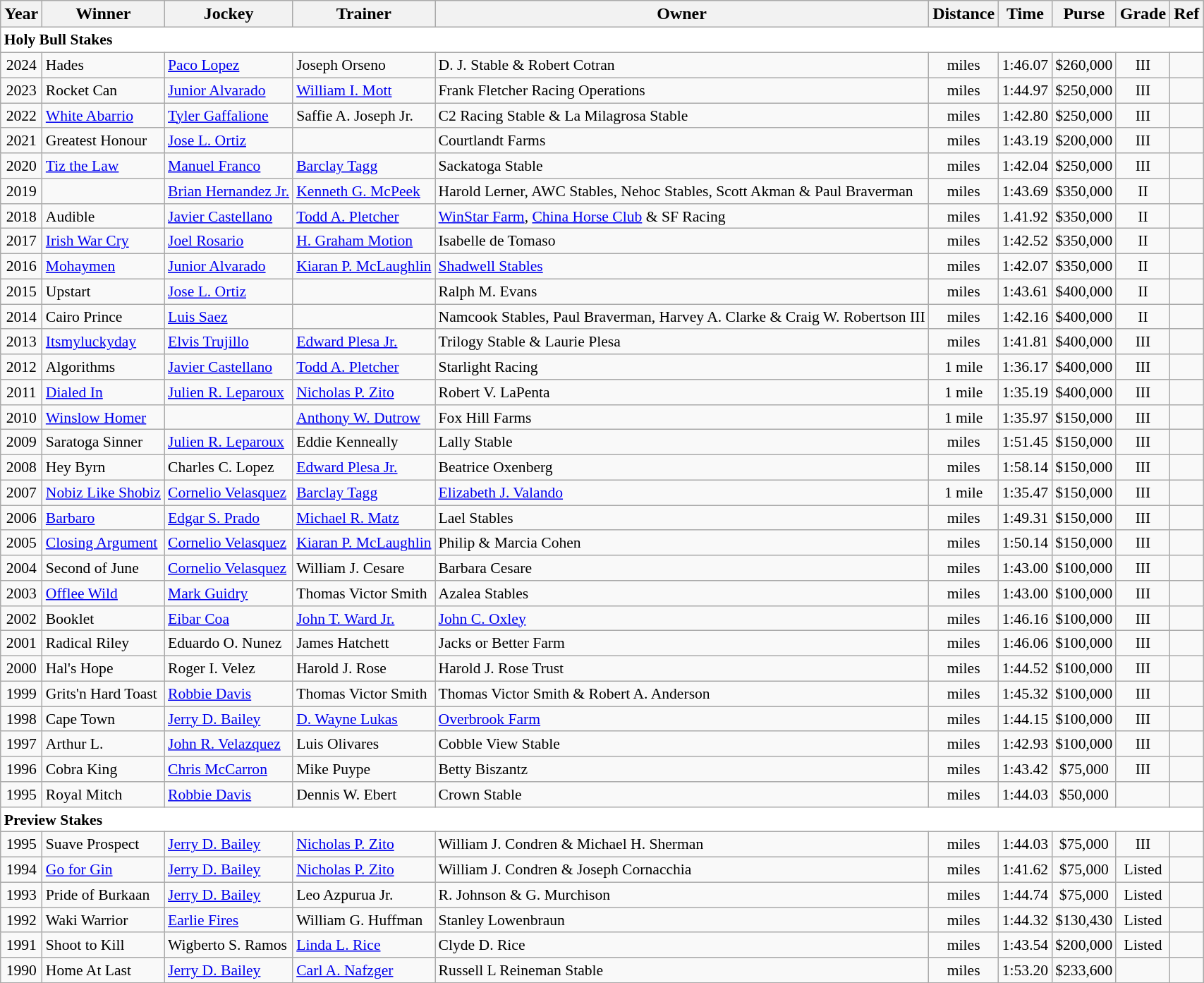<table class="wikitable sortable">
<tr>
<th>Year</th>
<th>Winner</th>
<th>Jockey</th>
<th>Trainer</th>
<th>Owner</th>
<th>Distance</th>
<th>Time</th>
<th>Purse</th>
<th>Grade</th>
<th>Ref</th>
</tr>
<tr style="font-size:90%; background-color:white">
<td align="left" colspan=10><strong>Holy Bull Stakes</strong></td>
</tr>
<tr style="font-size:90%;">
<td align=center>2024</td>
<td>Hades</td>
<td><a href='#'>Paco Lopez</a></td>
<td>Joseph Orseno</td>
<td>D. J. Stable & Robert Cotran</td>
<td align=center> miles</td>
<td align=center>1:46.07</td>
<td align=center>$260,000</td>
<td align=center>III</td>
<td></td>
</tr>
<tr style="font-size:90%;">
<td align=center>2023</td>
<td>Rocket Can</td>
<td><a href='#'>Junior Alvarado</a></td>
<td><a href='#'>William I. Mott</a></td>
<td>Frank Fletcher Racing Operations</td>
<td align=center> miles</td>
<td align=center>1:44.97</td>
<td align=center>$250,000</td>
<td align=center>III</td>
<td></td>
</tr>
<tr style="font-size:90%;">
<td align=center>2022</td>
<td><a href='#'>White Abarrio</a></td>
<td><a href='#'>Tyler Gaffalione</a></td>
<td>Saffie A. Joseph Jr.</td>
<td>C2 Racing Stable & La Milagrosa Stable</td>
<td align=center> miles</td>
<td align=center>1:42.80</td>
<td align=center>$250,000</td>
<td align=center>III</td>
<td></td>
</tr>
<tr style="font-size:90%;">
<td align=center>2021</td>
<td>Greatest Honour</td>
<td><a href='#'>Jose L. Ortiz</a></td>
<td></td>
<td>Courtlandt Farms</td>
<td align=center> miles</td>
<td align=center>1:43.19</td>
<td align=center>$200,000</td>
<td align=center>III</td>
<td></td>
</tr>
<tr style="font-size:90%;">
<td align=center>2020</td>
<td><a href='#'>Tiz the Law</a></td>
<td><a href='#'>Manuel Franco</a></td>
<td><a href='#'>Barclay Tagg</a></td>
<td>Sackatoga Stable</td>
<td align=center> miles</td>
<td align=center>1:42.04</td>
<td align=center>$250,000</td>
<td align=center>III</td>
<td></td>
</tr>
<tr style="font-size:90%;">
<td align=center>2019</td>
<td></td>
<td><a href='#'>Brian Hernandez Jr.</a></td>
<td><a href='#'>Kenneth G. McPeek</a></td>
<td>Harold Lerner, AWC Stables, Nehoc Stables, Scott Akman & Paul Braverman</td>
<td align=center> miles</td>
<td align=center>1:43.69</td>
<td align=center>$350,000</td>
<td align=center>II</td>
<td></td>
</tr>
<tr style="font-size:90%;">
<td align=center>2018</td>
<td>Audible</td>
<td><a href='#'>Javier Castellano</a></td>
<td><a href='#'>Todd A. Pletcher</a></td>
<td><a href='#'>WinStar Farm</a>, <a href='#'>China Horse Club</a> & SF Racing</td>
<td align=center> miles</td>
<td align=center>1.41.92</td>
<td align=center>$350,000</td>
<td align=center>II</td>
<td></td>
</tr>
<tr style="font-size:90%;">
<td align=center>2017</td>
<td><a href='#'>Irish War Cry</a></td>
<td><a href='#'>Joel Rosario</a></td>
<td><a href='#'>H. Graham Motion</a></td>
<td>Isabelle de Tomaso</td>
<td align=center> miles</td>
<td align=center>1:42.52</td>
<td align=center>$350,000</td>
<td align=center>II</td>
<td></td>
</tr>
<tr style="font-size:90%;">
<td align=center>2016</td>
<td><a href='#'>Mohaymen</a></td>
<td><a href='#'>Junior Alvarado</a></td>
<td><a href='#'>Kiaran P. McLaughlin</a></td>
<td><a href='#'>Shadwell Stables</a></td>
<td align=center> miles</td>
<td align=center>1:42.07</td>
<td align=center>$350,000</td>
<td align=center>II</td>
<td></td>
</tr>
<tr style="font-size:90%;">
<td align=center>2015</td>
<td>Upstart</td>
<td><a href='#'>Jose L. Ortiz</a></td>
<td></td>
<td>Ralph M. Evans</td>
<td align=center> miles</td>
<td align=center>1:43.61</td>
<td align=center>$400,000</td>
<td align=center>II</td>
<td></td>
</tr>
<tr style="font-size:90%;">
<td align=center>2014</td>
<td>Cairo Prince</td>
<td><a href='#'>Luis Saez</a></td>
<td></td>
<td>Namcook Stables, Paul Braverman, Harvey A. Clarke & Craig W. Robertson III</td>
<td align=center> miles</td>
<td align=center>1:42.16</td>
<td align=center>$400,000</td>
<td align=center>II</td>
<td></td>
</tr>
<tr style="font-size:90%;">
<td align=center>2013</td>
<td><a href='#'>Itsmyluckyday</a></td>
<td><a href='#'>Elvis Trujillo</a></td>
<td><a href='#'>Edward Plesa Jr.</a></td>
<td>Trilogy Stable & Laurie Plesa</td>
<td align=center> miles</td>
<td align=center>1:41.81</td>
<td align=center>$400,000</td>
<td align=center>III</td>
<td></td>
</tr>
<tr style="font-size:90%;">
<td align=center>2012</td>
<td>Algorithms</td>
<td><a href='#'>Javier Castellano</a></td>
<td><a href='#'>Todd A. Pletcher</a></td>
<td>Starlight Racing</td>
<td align=center>1 mile</td>
<td align=center>1:36.17</td>
<td align=center>$400,000</td>
<td align=center>III</td>
<td></td>
</tr>
<tr style="font-size:90%;">
<td align=center>2011</td>
<td><a href='#'>Dialed In</a></td>
<td><a href='#'>Julien R. Leparoux</a></td>
<td><a href='#'>Nicholas P. Zito</a></td>
<td>Robert V. LaPenta</td>
<td align=center>1 mile</td>
<td align=center>1:35.19</td>
<td align=center>$400,000</td>
<td align=center>III</td>
<td></td>
</tr>
<tr style="font-size:90%;">
<td align=center>2010</td>
<td><a href='#'>Winslow Homer</a></td>
<td></td>
<td><a href='#'>Anthony W. Dutrow</a></td>
<td>Fox Hill Farms</td>
<td align=center>1 mile</td>
<td align=center>1:35.97</td>
<td align=center>$150,000</td>
<td align=center>III</td>
<td></td>
</tr>
<tr style="font-size:90%;">
<td align=center>2009</td>
<td>Saratoga Sinner</td>
<td><a href='#'>Julien R. Leparoux</a></td>
<td>Eddie Kenneally</td>
<td>Lally Stable</td>
<td align=center> miles</td>
<td align=center>1:51.45</td>
<td align=center>$150,000</td>
<td align=center>III</td>
<td></td>
</tr>
<tr style="font-size:90%;">
<td align=center>2008</td>
<td>Hey Byrn</td>
<td>Charles C. Lopez</td>
<td><a href='#'>Edward Plesa Jr.</a></td>
<td>Beatrice Oxenberg</td>
<td align=center> miles</td>
<td align=center>1:58.14</td>
<td align=center>$150,000</td>
<td align=center>III</td>
<td></td>
</tr>
<tr style="font-size:90%;">
<td align=center>2007</td>
<td><a href='#'>Nobiz Like Shobiz</a></td>
<td><a href='#'>Cornelio Velasquez</a></td>
<td><a href='#'>Barclay Tagg</a></td>
<td><a href='#'>Elizabeth J. Valando</a></td>
<td align=center>1 mile</td>
<td align=center>1:35.47</td>
<td align=center>$150,000</td>
<td align=center>III</td>
<td></td>
</tr>
<tr style="font-size:90%;">
<td align=center>2006</td>
<td><a href='#'>Barbaro</a></td>
<td><a href='#'>Edgar S. Prado</a></td>
<td><a href='#'>Michael R. Matz</a></td>
<td>Lael Stables</td>
<td align=center> miles</td>
<td align=center>1:49.31</td>
<td align=center>$150,000</td>
<td align=center>III</td>
<td></td>
</tr>
<tr style="font-size:90%;">
<td align=center>2005</td>
<td><a href='#'>Closing Argument</a></td>
<td><a href='#'>Cornelio Velasquez</a></td>
<td><a href='#'>Kiaran P. McLaughlin</a></td>
<td>Philip & Marcia Cohen</td>
<td align=center> miles</td>
<td align=center>1:50.14</td>
<td align=center>$150,000</td>
<td align=center>III</td>
<td></td>
</tr>
<tr style="font-size:90%;">
<td align=center>2004</td>
<td>Second of June</td>
<td><a href='#'>Cornelio Velasquez</a></td>
<td>William J. Cesare</td>
<td>Barbara Cesare</td>
<td align=center> miles</td>
<td align=center>1:43.00</td>
<td align=center>$100,000</td>
<td align=center>III</td>
<td></td>
</tr>
<tr style="font-size:90%;">
<td align=center>2003</td>
<td><a href='#'>Offlee Wild</a></td>
<td><a href='#'>Mark Guidry</a></td>
<td>Thomas Victor Smith</td>
<td>Azalea Stables</td>
<td align=center> miles</td>
<td align=center>1:43.00</td>
<td align=center>$100,000</td>
<td align=center>III</td>
<td></td>
</tr>
<tr style="font-size:90%;">
<td align=center>2002</td>
<td>Booklet</td>
<td><a href='#'>Eibar Coa</a></td>
<td><a href='#'>John T. Ward Jr.</a></td>
<td><a href='#'>John C. Oxley</a></td>
<td align=center> miles</td>
<td align=center>1:46.16</td>
<td align=center>$100,000</td>
<td align=center>III</td>
<td></td>
</tr>
<tr style="font-size:90%;">
<td align=center>2001</td>
<td>Radical Riley</td>
<td>Eduardo O. Nunez</td>
<td>James Hatchett</td>
<td>Jacks or Better Farm</td>
<td align=center> miles</td>
<td align=center>1:46.06</td>
<td align=center>$100,000</td>
<td align=center>III</td>
<td></td>
</tr>
<tr style="font-size:90%;">
<td align=center>2000</td>
<td>Hal's Hope</td>
<td>Roger I. Velez</td>
<td>Harold J. Rose</td>
<td>Harold J. Rose Trust</td>
<td align=center> miles</td>
<td align=center>1:44.52</td>
<td align=center>$100,000</td>
<td align=center>III</td>
<td></td>
</tr>
<tr style="font-size:90%;">
<td align=center>1999</td>
<td>Grits'n Hard Toast</td>
<td><a href='#'>Robbie Davis</a></td>
<td>Thomas Victor Smith</td>
<td>Thomas Victor Smith & Robert A. Anderson</td>
<td align=center> miles</td>
<td align=center>1:45.32</td>
<td align=center>$100,000</td>
<td align=center>III</td>
<td></td>
</tr>
<tr style="font-size:90%;">
<td align=center>1998</td>
<td>Cape Town</td>
<td><a href='#'>Jerry D. Bailey</a></td>
<td><a href='#'>D. Wayne Lukas</a></td>
<td><a href='#'>Overbrook Farm</a></td>
<td align=center> miles</td>
<td align=center>1:44.15</td>
<td align=center>$100,000</td>
<td align=center>III</td>
<td></td>
</tr>
<tr style="font-size:90%;">
<td align=center>1997</td>
<td>Arthur L.</td>
<td><a href='#'>John R. Velazquez</a></td>
<td>Luis Olivares</td>
<td>Cobble View Stable</td>
<td align=center> miles</td>
<td align=center>1:42.93</td>
<td align=center>$100,000</td>
<td align=center>III</td>
<td></td>
</tr>
<tr style="font-size:90%;">
<td align=center>1996</td>
<td>Cobra King</td>
<td><a href='#'>Chris McCarron</a></td>
<td>Mike Puype</td>
<td>Betty Biszantz</td>
<td align=center> miles</td>
<td align=center>1:43.42</td>
<td align=center>$75,000</td>
<td align=center>III</td>
<td></td>
</tr>
<tr style="font-size:90%;">
<td align=center>1995</td>
<td>Royal Mitch</td>
<td><a href='#'>Robbie Davis</a></td>
<td>Dennis W. Ebert</td>
<td>Crown Stable</td>
<td align=center> miles</td>
<td align=center>1:44.03</td>
<td align=center>$50,000</td>
<td align=center></td>
<td></td>
</tr>
<tr style="font-size:90%; background-color:white">
<td align="left" colspan=10><strong>Preview Stakes</strong></td>
</tr>
<tr style="font-size:90%;">
<td align=center>1995</td>
<td>Suave Prospect</td>
<td><a href='#'>Jerry D. Bailey</a></td>
<td><a href='#'>Nicholas P. Zito</a></td>
<td>William J. Condren & Michael H. Sherman</td>
<td align=center> miles</td>
<td align=center>1:44.03</td>
<td align=center>$75,000</td>
<td align=center>III</td>
<td></td>
</tr>
<tr style="font-size:90%;">
<td align=center>1994</td>
<td><a href='#'>Go for Gin</a></td>
<td><a href='#'>Jerry D. Bailey</a></td>
<td><a href='#'>Nicholas P. Zito</a></td>
<td>William J. Condren & Joseph Cornacchia</td>
<td align=center> miles</td>
<td align=center>1:41.62</td>
<td align=center>$75,000</td>
<td align=center>Listed</td>
<td></td>
</tr>
<tr style="font-size:90%;">
<td align=center>1993</td>
<td>Pride of Burkaan</td>
<td><a href='#'>Jerry D. Bailey</a></td>
<td>Leo Azpurua Jr.</td>
<td>R. Johnson & G. Murchison</td>
<td align=center> miles</td>
<td align=center>1:44.74</td>
<td align=center>$75,000</td>
<td align=center>Listed</td>
<td></td>
</tr>
<tr style="font-size:90%;">
<td align=center>1992</td>
<td>Waki Warrior</td>
<td><a href='#'>Earlie Fires</a></td>
<td>William G. Huffman</td>
<td>Stanley Lowenbraun</td>
<td align=center> miles</td>
<td align=center>1:44.32</td>
<td align=center>$130,430</td>
<td align=center>Listed</td>
<td></td>
</tr>
<tr style="font-size:90%;">
<td align=center>1991</td>
<td>Shoot to Kill</td>
<td>Wigberto S. Ramos</td>
<td><a href='#'>Linda L. Rice</a></td>
<td>Clyde D. Rice</td>
<td align=center> miles</td>
<td align=center>1:43.54</td>
<td align=center>$200,000</td>
<td align=center>Listed</td>
<td></td>
</tr>
<tr style="font-size:90%;">
<td align=center>1990</td>
<td>Home At Last</td>
<td><a href='#'>Jerry D. Bailey</a></td>
<td><a href='#'>Carl A. Nafzger</a></td>
<td>Russell L Reineman Stable</td>
<td align=center> miles</td>
<td align=center>1:53.20</td>
<td align=center>$233,600</td>
<td align=center></td>
<td></td>
</tr>
</table>
